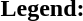<table class="toccolours" style="font-size:100%; white-space:nowrap;">
<tr>
<td><strong>Legend:</strong></td>
<td>      </td>
</tr>
<tr>
<td></td>
</tr>
<tr>
<td></td>
</tr>
</table>
